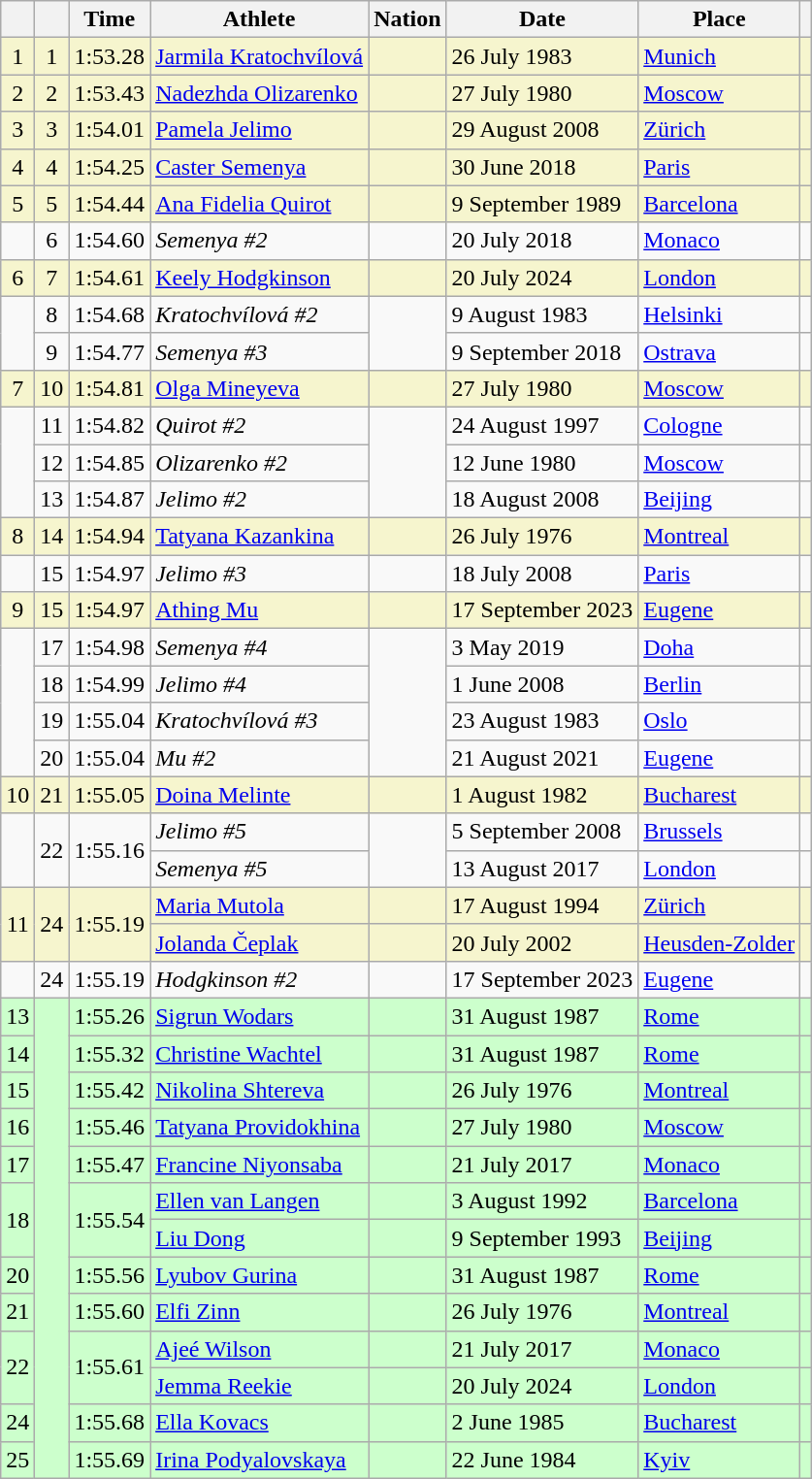<table class="wikitable sortable">
<tr>
<th></th>
<th></th>
<th>Time</th>
<th>Athlete</th>
<th>Nation</th>
<th>Date</th>
<th>Place</th>
<th class="unsortable"></th>
</tr>
<tr bgcolor="#f6F5CE">
<td align=center>1</td>
<td align=center>1</td>
<td>1:53.28</td>
<td><a href='#'>Jarmila Kratochvílová</a></td>
<td></td>
<td>26 July 1983</td>
<td><a href='#'>Munich</a></td>
<td></td>
</tr>
<tr bgcolor="#f6F5CE">
<td align=center>2</td>
<td align=center>2</td>
<td>1:53.43</td>
<td><a href='#'>Nadezhda Olizarenko</a></td>
<td></td>
<td>27 July 1980</td>
<td><a href='#'>Moscow</a></td>
<td></td>
</tr>
<tr bgcolor="#f6F5CE">
<td align=center>3</td>
<td align=center>3</td>
<td>1:54.01</td>
<td><a href='#'>Pamela Jelimo</a></td>
<td></td>
<td>29 August 2008</td>
<td><a href='#'>Zürich</a></td>
<td></td>
</tr>
<tr bgcolor="#f6F5CE">
<td align=center>4</td>
<td align=center>4</td>
<td>1:54.25</td>
<td><a href='#'>Caster Semenya</a></td>
<td></td>
<td>30 June 2018</td>
<td><a href='#'>Paris</a></td>
<td></td>
</tr>
<tr bgcolor="#f6F5CE">
<td align=center>5</td>
<td align=center>5</td>
<td>1:54.44</td>
<td><a href='#'>Ana Fidelia Quirot</a></td>
<td></td>
<td>9 September 1989</td>
<td><a href='#'>Barcelona</a></td>
<td></td>
</tr>
<tr>
<td></td>
<td align=center>6</td>
<td>1:54.60</td>
<td><em>Semenya #2</em></td>
<td></td>
<td>20 July 2018</td>
<td><a href='#'>Monaco</a></td>
<td></td>
</tr>
<tr bgcolor="#f6F5CE">
<td align=center>6</td>
<td align=center>7</td>
<td>1:54.61</td>
<td><a href='#'>Keely Hodgkinson</a></td>
<td></td>
<td>20 July 2024</td>
<td><a href='#'>London</a></td>
<td></td>
</tr>
<tr>
<td rowspan="2"></td>
<td align="center">8</td>
<td>1:54.68</td>
<td><em>Kratochvílová #2</em></td>
<td rowspan="2"></td>
<td>9 August 1983</td>
<td><a href='#'>Helsinki</a></td>
<td></td>
</tr>
<tr>
<td align=center>9</td>
<td>1:54.77</td>
<td><em>Semenya #3</em></td>
<td>9 September 2018</td>
<td><a href='#'>Ostrava</a></td>
<td></td>
</tr>
<tr bgcolor="#f6F5CE">
<td align=center>7</td>
<td align="center">10</td>
<td>1:54.81</td>
<td><a href='#'>Olga Mineyeva</a></td>
<td></td>
<td>27 July 1980</td>
<td><a href='#'>Moscow</a></td>
<td></td>
</tr>
<tr>
<td rowspan=3></td>
<td align=center>11</td>
<td>1:54.82</td>
<td><em>Quirot #2</em></td>
<td rowspan=3></td>
<td>24 August 1997</td>
<td><a href='#'>Cologne</a></td>
<td></td>
</tr>
<tr>
<td align=center>12</td>
<td>1:54.85</td>
<td><em>Olizarenko #2</em></td>
<td>12 June 1980</td>
<td><a href='#'>Moscow</a></td>
<td></td>
</tr>
<tr>
<td align=center>13</td>
<td>1:54.87</td>
<td><em>Jelimo #2</em></td>
<td>18 August 2008</td>
<td><a href='#'>Beijing</a></td>
<td></td>
</tr>
<tr bgcolor="#f6F5CE">
<td align=center>8</td>
<td align="center">14</td>
<td>1:54.94</td>
<td><a href='#'>Tatyana Kazankina</a></td>
<td></td>
<td>26 July 1976</td>
<td><a href='#'>Montreal</a></td>
<td></td>
</tr>
<tr>
<td></td>
<td align=center>15</td>
<td>1:54.97</td>
<td><em>Jelimo #3</em></td>
<td></td>
<td>18 July 2008</td>
<td><a href='#'>Paris</a></td>
<td></td>
</tr>
<tr bgcolor="#f6F5CE">
<td align=center>9</td>
<td align="center">15</td>
<td>1:54.97</td>
<td><a href='#'>Athing Mu</a></td>
<td></td>
<td>17 September 2023</td>
<td><a href='#'>Eugene</a></td>
<td></td>
</tr>
<tr>
<td rowspan=4></td>
<td align=center>17</td>
<td>1:54.98</td>
<td><em>Semenya #4</em></td>
<td rowspan=4></td>
<td>3 May 2019</td>
<td><a href='#'>Doha</a></td>
<td></td>
</tr>
<tr>
<td align=center>18</td>
<td>1:54.99</td>
<td><em>Jelimo #4</em></td>
<td>1 June 2008</td>
<td><a href='#'>Berlin</a></td>
<td></td>
</tr>
<tr>
<td align=center>19</td>
<td>1:55.04</td>
<td><em>Kratochvílová #3</em></td>
<td>23 August 1983</td>
<td><a href='#'>Oslo</a></td>
<td></td>
</tr>
<tr>
<td align=center>20</td>
<td>1:55.04</td>
<td><em>Mu #2</em></td>
<td>21 August 2021</td>
<td><a href='#'>Eugene</a></td>
<td></td>
</tr>
<tr bgcolor="#f6F5CE">
<td align=center>10</td>
<td align="center">21</td>
<td>1:55.05</td>
<td><a href='#'>Doina Melinte</a></td>
<td></td>
<td>1 August 1982</td>
<td><a href='#'>Bucharest</a></td>
<td></td>
</tr>
<tr>
<td rowspan=2></td>
<td rowspan=2 align=center>22</td>
<td rowspan="2">1:55.16</td>
<td><em>Jelimo #5</em></td>
<td rowspan=2></td>
<td>5 September 2008</td>
<td><a href='#'>Brussels</a></td>
<td></td>
</tr>
<tr>
<td><em>Semenya #5</em></td>
<td>13 August 2017</td>
<td><a href='#'>London</a></td>
<td></td>
</tr>
<tr bgcolor="#f6F5CE">
<td rowspan=2 align=center>11</td>
<td rowspan="2" align="center">24</td>
<td rowspan="2">1:55.19</td>
<td><a href='#'>Maria Mutola</a></td>
<td></td>
<td>17 August 1994</td>
<td><a href='#'>Zürich</a></td>
<td></td>
</tr>
<tr bgcolor="#f6F5CE">
<td><a href='#'>Jolanda Čeplak</a></td>
<td></td>
<td>20 July 2002</td>
<td><a href='#'>Heusden-Zolder</a></td>
<td></td>
</tr>
<tr>
<td></td>
<td align=center>24</td>
<td>1:55.19</td>
<td><em>Hodgkinson #2</em></td>
<td></td>
<td>17 September 2023</td>
<td><a href='#'>Eugene</a></td>
<td></td>
</tr>
<tr bgcolor=#CCFFCC>
<td align=center>13</td>
<td rowspan=13 align=center></td>
<td>1:55.26</td>
<td><a href='#'>Sigrun Wodars</a></td>
<td></td>
<td>31 August 1987</td>
<td><a href='#'>Rome</a></td>
<td></td>
</tr>
<tr bgcolor=#CCFFCC>
<td align=center>14</td>
<td>1:55.32</td>
<td><a href='#'>Christine Wachtel</a></td>
<td></td>
<td>31 August 1987</td>
<td><a href='#'>Rome</a></td>
<td></td>
</tr>
<tr bgcolor=#CCFFCC>
<td align=center>15</td>
<td>1:55.42</td>
<td><a href='#'>Nikolina Shtereva</a></td>
<td></td>
<td>26 July 1976</td>
<td><a href='#'>Montreal</a></td>
<td></td>
</tr>
<tr bgcolor=#CCFFCC>
<td align=center>16</td>
<td>1:55.46</td>
<td><a href='#'>Tatyana Providokhina</a></td>
<td></td>
<td>27 July 1980</td>
<td><a href='#'>Moscow</a></td>
<td></td>
</tr>
<tr bgcolor=#CCFFCC>
<td align=center>17</td>
<td>1:55.47</td>
<td><a href='#'>Francine Niyonsaba</a></td>
<td></td>
<td>21 July 2017</td>
<td><a href='#'>Monaco</a></td>
<td></td>
</tr>
<tr bgcolor=#CCFFCC>
<td rowspan=2 align=center>18</td>
<td rowspan=2>1:55.54</td>
<td><a href='#'>Ellen van Langen</a></td>
<td></td>
<td>3 August 1992</td>
<td><a href='#'>Barcelona</a></td>
<td></td>
</tr>
<tr bgcolor=#CCFFCC>
<td><a href='#'>Liu Dong</a></td>
<td></td>
<td>9 September 1993</td>
<td><a href='#'>Beijing</a></td>
<td></td>
</tr>
<tr bgcolor=#CCFFCC>
<td align=center>20</td>
<td>1:55.56</td>
<td><a href='#'>Lyubov Gurina</a></td>
<td></td>
<td>31 August 1987</td>
<td><a href='#'>Rome</a></td>
<td></td>
</tr>
<tr bgcolor=#CCFFCC>
<td align=center>21</td>
<td>1:55.60</td>
<td><a href='#'>Elfi Zinn</a></td>
<td></td>
<td>26 July 1976</td>
<td><a href='#'>Montreal</a></td>
<td></td>
</tr>
<tr bgcolor=#CCFFCC>
<td rowspan=2 align=center>22</td>
<td rowspan=2>1:55.61</td>
<td><a href='#'>Ajeé Wilson</a></td>
<td></td>
<td>21 July 2017</td>
<td><a href='#'>Monaco</a></td>
<td></td>
</tr>
<tr bgcolor=#CCFFCC>
<td><a href='#'>Jemma Reekie</a></td>
<td></td>
<td>20 July 2024</td>
<td><a href='#'>London</a></td>
<td></td>
</tr>
<tr bgcolor=#CCFFCC>
<td align=center>24</td>
<td>1:55.68</td>
<td><a href='#'>Ella Kovacs</a></td>
<td></td>
<td>2 June 1985</td>
<td><a href='#'>Bucharest</a></td>
<td></td>
</tr>
<tr bgcolor=#CCFFCC>
<td align=center>25</td>
<td>1:55.69</td>
<td><a href='#'>Irina Podyalovskaya</a></td>
<td></td>
<td>22 June 1984</td>
<td><a href='#'>Kyiv</a></td>
<td></td>
</tr>
</table>
